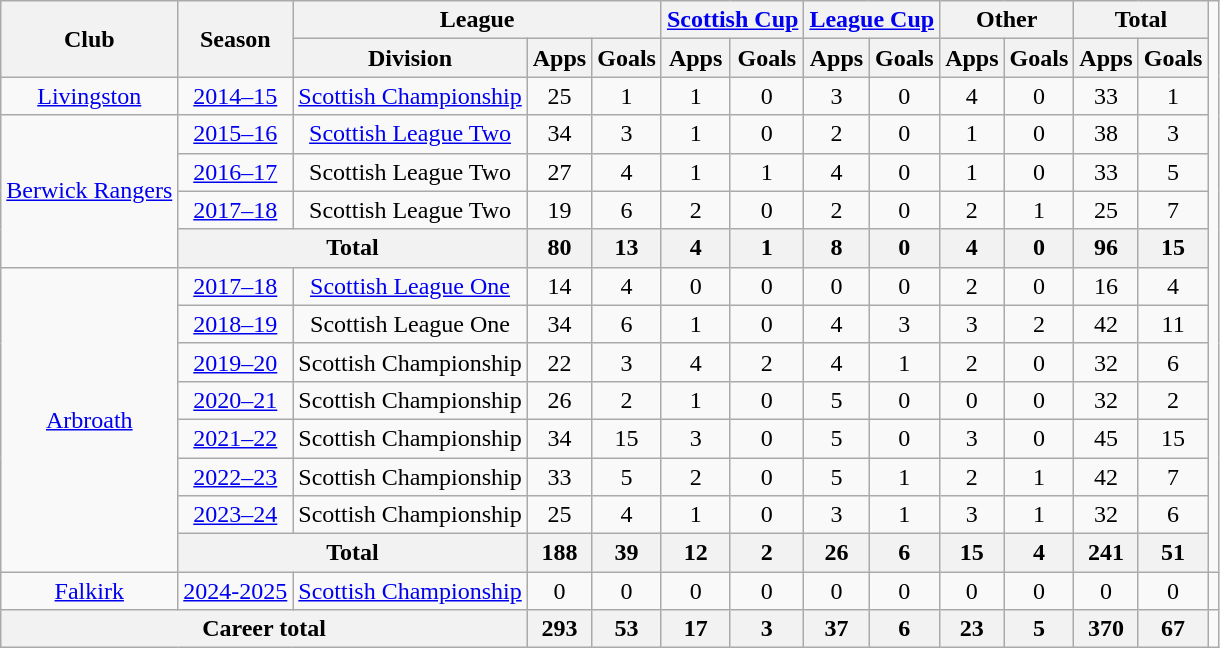<table class="wikitable" style="text-align: center">
<tr>
<th rowspan="2">Club</th>
<th rowspan="2">Season</th>
<th colspan="3">League</th>
<th colspan="2"><a href='#'>Scottish Cup</a></th>
<th colspan="2"><a href='#'>League Cup</a></th>
<th colspan="2">Other</th>
<th colspan="2">Total</th>
</tr>
<tr>
<th>Division</th>
<th>Apps</th>
<th>Goals</th>
<th>Apps</th>
<th>Goals</th>
<th>Apps</th>
<th>Goals</th>
<th>Apps</th>
<th>Goals</th>
<th>Apps</th>
<th>Goals</th>
</tr>
<tr>
<td><a href='#'>Livingston</a></td>
<td><a href='#'>2014–15</a></td>
<td><a href='#'>Scottish Championship</a></td>
<td>25</td>
<td>1</td>
<td>1</td>
<td>0</td>
<td>3</td>
<td>0</td>
<td>4</td>
<td>0</td>
<td>33</td>
<td>1</td>
</tr>
<tr>
<td rowspan="4"><a href='#'>Berwick Rangers</a></td>
<td><a href='#'>2015–16</a></td>
<td><a href='#'>Scottish League Two</a></td>
<td>34</td>
<td>3</td>
<td>1</td>
<td>0</td>
<td>2</td>
<td>0</td>
<td>1</td>
<td>0</td>
<td>38</td>
<td>3</td>
</tr>
<tr>
<td><a href='#'>2016–17</a></td>
<td>Scottish League Two</td>
<td>27</td>
<td>4</td>
<td>1</td>
<td>1</td>
<td>4</td>
<td>0</td>
<td>1</td>
<td>0</td>
<td>33</td>
<td>5</td>
</tr>
<tr>
<td><a href='#'>2017–18</a></td>
<td>Scottish League Two</td>
<td>19</td>
<td>6</td>
<td>2</td>
<td>0</td>
<td>2</td>
<td>0</td>
<td>2</td>
<td>1</td>
<td>25</td>
<td>7</td>
</tr>
<tr>
<th colspan="2">Total</th>
<th>80</th>
<th>13</th>
<th>4</th>
<th>1</th>
<th>8</th>
<th>0</th>
<th>4</th>
<th>0</th>
<th>96</th>
<th>15</th>
</tr>
<tr>
<td rowspan="8"><a href='#'>Arbroath</a></td>
<td><a href='#'>2017–18</a></td>
<td><a href='#'>Scottish League One</a></td>
<td>14</td>
<td>4</td>
<td>0</td>
<td>0</td>
<td>0</td>
<td>0</td>
<td>2</td>
<td>0</td>
<td>16</td>
<td>4</td>
</tr>
<tr>
<td><a href='#'>2018–19</a></td>
<td>Scottish League One</td>
<td>34</td>
<td>6</td>
<td>1</td>
<td>0</td>
<td>4</td>
<td>3</td>
<td>3</td>
<td>2</td>
<td>42</td>
<td>11</td>
</tr>
<tr>
<td><a href='#'>2019–20</a></td>
<td>Scottish Championship</td>
<td>22</td>
<td>3</td>
<td>4</td>
<td>2</td>
<td>4</td>
<td>1</td>
<td>2</td>
<td>0</td>
<td>32</td>
<td>6</td>
</tr>
<tr>
<td><a href='#'>2020–21</a></td>
<td>Scottish Championship</td>
<td>26</td>
<td>2</td>
<td>1</td>
<td>0</td>
<td>5</td>
<td>0</td>
<td>0</td>
<td>0</td>
<td>32</td>
<td>2</td>
</tr>
<tr>
<td><a href='#'>2021–22</a></td>
<td>Scottish Championship</td>
<td>34</td>
<td>15</td>
<td>3</td>
<td>0</td>
<td>5</td>
<td>0</td>
<td>3</td>
<td>0</td>
<td>45</td>
<td>15</td>
</tr>
<tr>
<td><a href='#'>2022–23</a></td>
<td>Scottish Championship</td>
<td>33</td>
<td>5</td>
<td>2</td>
<td>0</td>
<td>5</td>
<td>1</td>
<td>2</td>
<td>1</td>
<td>42</td>
<td>7</td>
</tr>
<tr>
<td><a href='#'>2023–24</a></td>
<td>Scottish Championship</td>
<td>25</td>
<td>4</td>
<td>1</td>
<td>0</td>
<td>3</td>
<td>1</td>
<td>3</td>
<td>1</td>
<td>32</td>
<td>6</td>
</tr>
<tr>
<th colspan="2">Total</th>
<th>188</th>
<th>39</th>
<th>12</th>
<th>2</th>
<th>26</th>
<th>6</th>
<th>15</th>
<th>4</th>
<th>241</th>
<th>51</th>
</tr>
<tr>
<td><a href='#'>Falkirk</a></td>
<td><a href='#'>2024-2025</a></td>
<td><a href='#'>Scottish Championship</a></td>
<td>0</td>
<td>0</td>
<td>0</td>
<td>0</td>
<td>0</td>
<td>0</td>
<td>0</td>
<td>0</td>
<td>0</td>
<td>0</td>
<td 0></td>
</tr>
<tr>
<th colspan="3">Career total</th>
<th>293</th>
<th>53</th>
<th>17</th>
<th>3</th>
<th>37</th>
<th>6</th>
<th>23</th>
<th>5</th>
<th>370</th>
<th>67</th>
</tr>
</table>
